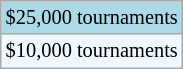<table class="wikitable" style="font-size:85%">
<tr style="background:lightblue;">
<td>$25,000 tournaments</td>
</tr>
<tr style="background:#f0f8ff;">
<td>$10,000 tournaments</td>
</tr>
</table>
